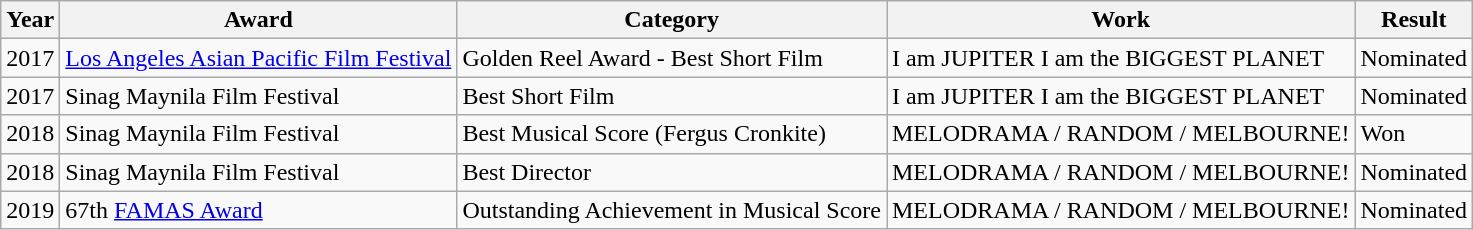<table class="wikitable">
<tr>
<th>Year</th>
<th>Award</th>
<th>Category</th>
<th>Work</th>
<th>Result</th>
</tr>
<tr>
<td>2017</td>
<td><a href='#'>Los Angeles Asian Pacific Film Festival</a></td>
<td>Golden Reel Award - Best Short Film</td>
<td>I am JUPITER I am the BIGGEST PLANET</td>
<td>Nominated</td>
</tr>
<tr>
<td>2017</td>
<td>Sinag Maynila Film Festival</td>
<td>Best Short Film</td>
<td>I am JUPITER I am the BIGGEST PLANET</td>
<td>Nominated</td>
</tr>
<tr>
<td>2018</td>
<td>Sinag Maynila Film Festival</td>
<td>Best Musical Score (Fergus Cronkite)</td>
<td>MELODRAMA / RANDOM / MELBOURNE!</td>
<td>Won</td>
</tr>
<tr>
<td>2018</td>
<td>Sinag Maynila Film Festival</td>
<td>Best Director</td>
<td>MELODRAMA / RANDOM / MELBOURNE!</td>
<td>Nominated</td>
</tr>
<tr>
<td>2019</td>
<td>67th <a href='#'>FAMAS Award</a></td>
<td>Outstanding Achievement in Musical Score</td>
<td>MELODRAMA / RANDOM / MELBOURNE!</td>
<td>Nominated</td>
</tr>
</table>
